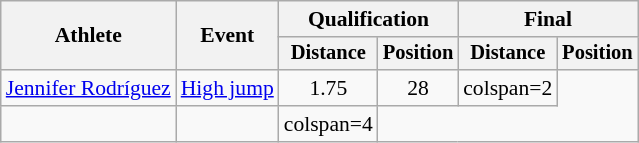<table class=wikitable style=font-size:90%>
<tr>
<th rowspan=2>Athlete</th>
<th rowspan=2>Event</th>
<th colspan=2>Qualification</th>
<th colspan=2>Final</th>
</tr>
<tr style=font-size:95%>
<th>Distance</th>
<th>Position</th>
<th>Distance</th>
<th>Position</th>
</tr>
<tr align=center>
<td align=left><a href='#'>Jennifer Rodríguez</a></td>
<td align=left><a href='#'>High jump</a></td>
<td>1.75</td>
<td>28</td>
<td>colspan=2 </td>
</tr>
<tr align=center>
<td></td>
<td></td>
<td>colspan=4 </td>
</tr>
</table>
